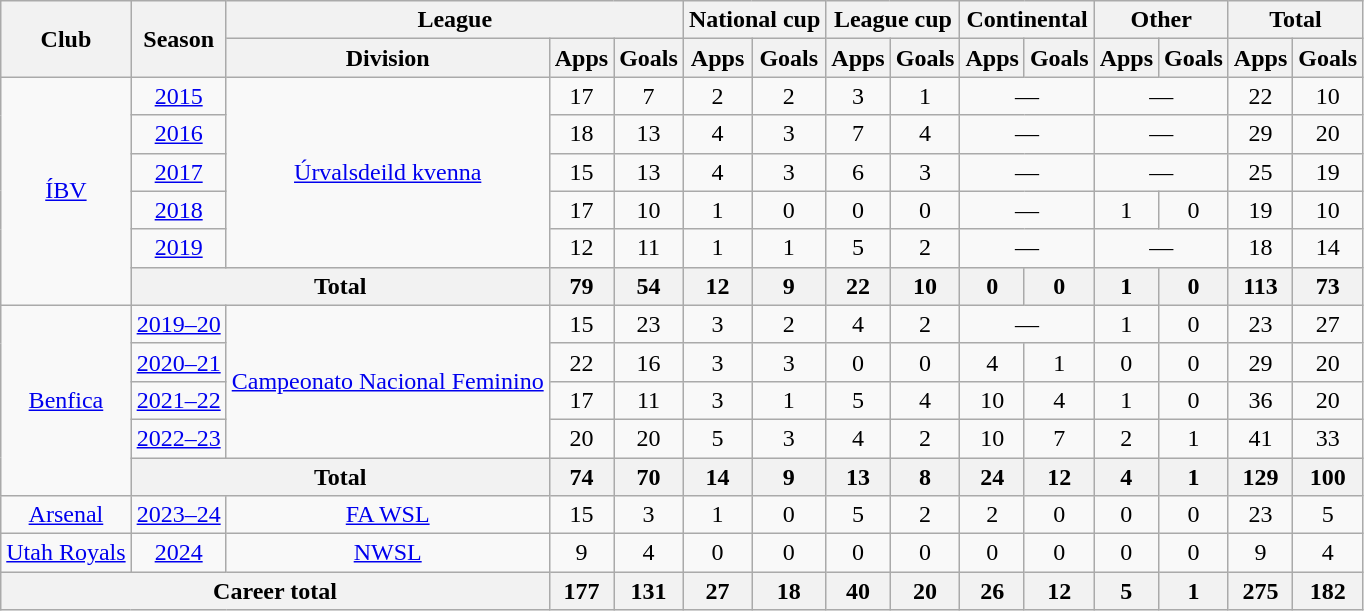<table class="wikitable" style="text-align:center">
<tr>
<th rowspan="2">Club</th>
<th rowspan="2">Season</th>
<th colspan="3">League</th>
<th colspan="2">National cup</th>
<th colspan="2">League cup</th>
<th colspan="2">Continental</th>
<th colspan="2">Other</th>
<th colspan="2">Total</th>
</tr>
<tr>
<th>Division</th>
<th>Apps</th>
<th>Goals</th>
<th>Apps</th>
<th>Goals</th>
<th>Apps</th>
<th>Goals</th>
<th>Apps</th>
<th>Goals</th>
<th>Apps</th>
<th>Goals</th>
<th>Apps</th>
<th>Goals</th>
</tr>
<tr>
<td rowspan="6"><a href='#'>ÍBV</a></td>
<td><a href='#'>2015</a></td>
<td rowspan=5><a href='#'>Úrvalsdeild kvenna</a></td>
<td>17</td>
<td>7</td>
<td>2</td>
<td>2</td>
<td>3</td>
<td>1</td>
<td colspan="2">—</td>
<td colspan="2">—</td>
<td>22</td>
<td>10</td>
</tr>
<tr>
<td><a href='#'>2016</a></td>
<td>18</td>
<td>13</td>
<td>4</td>
<td>3</td>
<td>7</td>
<td>4</td>
<td colspan="2">—</td>
<td colspan="2">—</td>
<td>29</td>
<td>20</td>
</tr>
<tr>
<td><a href='#'>2017</a></td>
<td>15</td>
<td>13</td>
<td>4</td>
<td>3</td>
<td>6</td>
<td>3</td>
<td colspan="2">—</td>
<td colspan="2">—</td>
<td>25</td>
<td>19</td>
</tr>
<tr>
<td><a href='#'>2018</a></td>
<td>17</td>
<td>10</td>
<td>1</td>
<td>0</td>
<td>0</td>
<td>0</td>
<td colspan="2">—</td>
<td>1</td>
<td>0</td>
<td>19</td>
<td>10</td>
</tr>
<tr>
<td><a href='#'>2019</a></td>
<td>12</td>
<td>11</td>
<td>1</td>
<td>1</td>
<td>5</td>
<td>2</td>
<td colspan="2">—</td>
<td colspan="2">—</td>
<td>18</td>
<td>14</td>
</tr>
<tr>
<th colspan="2">Total</th>
<th>79</th>
<th>54</th>
<th>12</th>
<th>9</th>
<th>22</th>
<th>10</th>
<th>0</th>
<th>0</th>
<th>1</th>
<th>0</th>
<th>113</th>
<th>73</th>
</tr>
<tr>
<td rowspan="5"><a href='#'>Benfica</a></td>
<td><a href='#'>2019–20</a></td>
<td rowspan=4><a href='#'>Campeonato Nacional Feminino</a></td>
<td>15</td>
<td>23</td>
<td>3</td>
<td>2</td>
<td>4</td>
<td>2</td>
<td colspan="2">—</td>
<td>1</td>
<td>0</td>
<td>23</td>
<td>27</td>
</tr>
<tr>
<td><a href='#'>2020–21</a></td>
<td>22</td>
<td>16</td>
<td>3</td>
<td>3</td>
<td>0</td>
<td>0</td>
<td>4</td>
<td>1</td>
<td>0</td>
<td>0</td>
<td>29</td>
<td>20</td>
</tr>
<tr>
<td><a href='#'>2021–22</a></td>
<td>17</td>
<td>11</td>
<td>3</td>
<td>1</td>
<td>5</td>
<td>4</td>
<td>10</td>
<td>4</td>
<td>1</td>
<td>0</td>
<td>36</td>
<td>20</td>
</tr>
<tr>
<td><a href='#'>2022–23</a></td>
<td>20</td>
<td>20</td>
<td>5</td>
<td>3</td>
<td>4</td>
<td>2</td>
<td>10</td>
<td>7</td>
<td>2</td>
<td>1</td>
<td>41</td>
<td>33</td>
</tr>
<tr>
<th colspan="2">Total</th>
<th>74</th>
<th>70</th>
<th>14</th>
<th>9</th>
<th>13</th>
<th>8</th>
<th>24</th>
<th>12</th>
<th>4</th>
<th>1</th>
<th>129</th>
<th>100</th>
</tr>
<tr>
<td><a href='#'>Arsenal</a></td>
<td><a href='#'>2023–24</a></td>
<td><a href='#'>FA WSL</a></td>
<td>15</td>
<td>3</td>
<td>1</td>
<td>0</td>
<td>5</td>
<td>2</td>
<td>2</td>
<td>0</td>
<td>0</td>
<td>0</td>
<td>23</td>
<td>5</td>
</tr>
<tr>
<td><a href='#'>Utah Royals</a></td>
<td><a href='#'>2024</a></td>
<td><a href='#'>NWSL</a></td>
<td>9</td>
<td>4</td>
<td>0</td>
<td>0</td>
<td>0</td>
<td>0</td>
<td>0</td>
<td>0</td>
<td>0</td>
<td>0</td>
<td>9</td>
<td>4</td>
</tr>
<tr>
<th colspan="3">Career total</th>
<th>177</th>
<th>131</th>
<th>27</th>
<th>18</th>
<th>40</th>
<th>20</th>
<th>26</th>
<th>12</th>
<th>5</th>
<th>1</th>
<th>275</th>
<th>182</th>
</tr>
</table>
